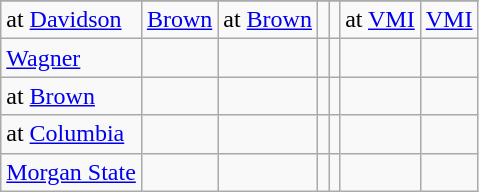<table class="wikitable">
<tr>
</tr>
<tr>
<td>at <a href='#'>Davidson</a></td>
<td><a href='#'>Brown</a></td>
<td>at <a href='#'>Brown</a></td>
<td></td>
<td></td>
<td>at <a href='#'>VMI</a></td>
<td><a href='#'>VMI</a></td>
</tr>
<tr>
<td><a href='#'>Wagner</a></td>
<td></td>
<td></td>
<td></td>
<td></td>
<td></td>
<td></td>
</tr>
<tr>
<td>at <a href='#'>Brown</a></td>
<td></td>
<td></td>
<td></td>
<td></td>
<td></td>
<td></td>
</tr>
<tr>
<td>at <a href='#'>Columbia</a></td>
<td></td>
<td></td>
<td></td>
<td></td>
<td></td>
<td></td>
</tr>
<tr>
<td><a href='#'>Morgan State</a></td>
<td></td>
<td></td>
<td></td>
<td></td>
<td></td>
<td></td>
</tr>
</table>
